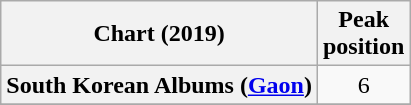<table class="wikitable sortable plainrowheaders" style="text-align:center">
<tr>
<th scope="col">Chart (2019)</th>
<th scope="col">Peak<br>position</th>
</tr>
<tr>
<th scope="row">South Korean Albums (<a href='#'>Gaon</a>)</th>
<td>6</td>
</tr>
<tr>
</tr>
</table>
